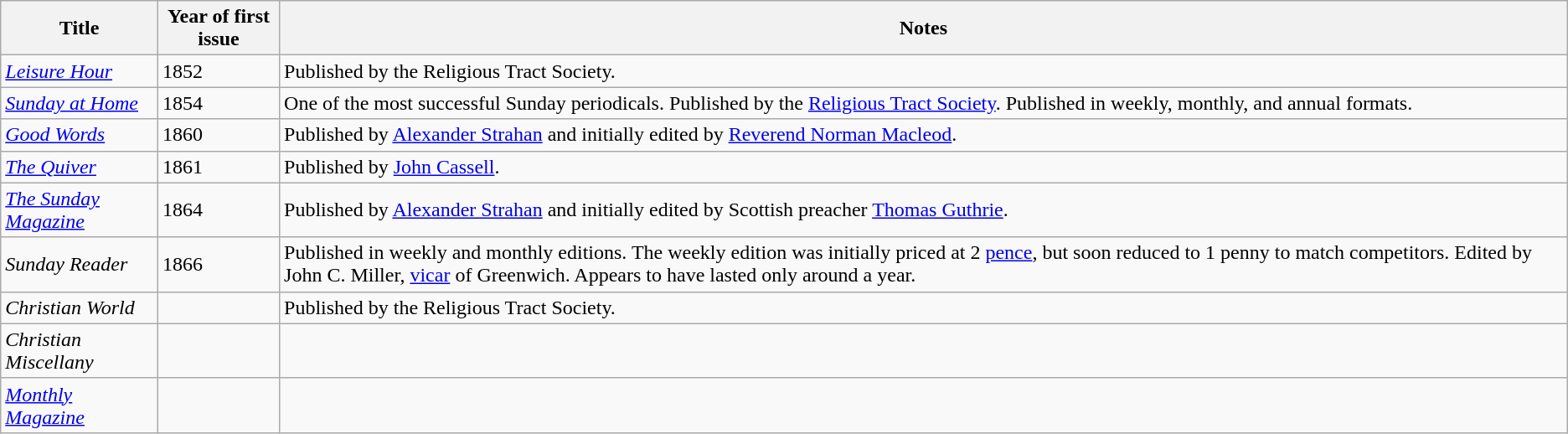<table class="wikitable">
<tr>
<th>Title</th>
<th>Year of first issue</th>
<th>Notes</th>
</tr>
<tr>
<td><em><a href='#'>Leisure Hour</a></em></td>
<td>1852</td>
<td>Published by the Religious Tract Society.</td>
</tr>
<tr>
<td><em><a href='#'>Sunday at Home</a></em></td>
<td>1854</td>
<td>One of the most successful Sunday periodicals. Published by the <a href='#'>Religious Tract Society</a>. Published in weekly, monthly, and annual formats.</td>
</tr>
<tr>
<td><em><a href='#'>Good Words</a></em></td>
<td>1860</td>
<td>Published by <a href='#'>Alexander Strahan</a> and initially edited by <a href='#'>Reverend Norman Macleod</a>.</td>
</tr>
<tr>
<td><em><a href='#'>The Quiver</a></em></td>
<td>1861</td>
<td>Published by <a href='#'>John Cassell</a>.</td>
</tr>
<tr>
<td><em><a href='#'>The Sunday Magazine</a></em></td>
<td>1864</td>
<td>Published by <a href='#'>Alexander Strahan</a> and initially edited by Scottish preacher <a href='#'>Thomas Guthrie</a>.</td>
</tr>
<tr>
<td><em>Sunday Reader</em></td>
<td>1866</td>
<td>Published in weekly and monthly editions. The weekly edition was initially priced at 2 <a href='#'>pence</a>, but soon reduced to 1 penny to match competitors. Edited by John C. Miller, <a href='#'>vicar</a> of Greenwich. Appears to have lasted only around a year.</td>
</tr>
<tr>
<td><em>Christian World</em></td>
<td></td>
<td>Published by the Religious Tract Society.</td>
</tr>
<tr>
<td><em>Christian Miscellany</em></td>
<td></td>
<td></td>
</tr>
<tr>
<td><em><a href='#'>Monthly Magazine</a></em></td>
<td></td>
<td></td>
</tr>
</table>
